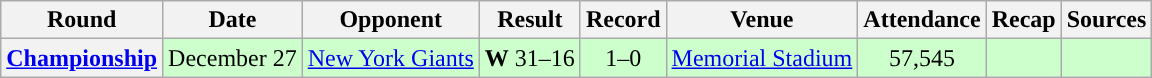<table class="wikitable" style="text-align:center">
<tr>
<th>Round</th>
<th>Date</th>
<th>Opponent</th>
<th>Result</th>
<th>Record</th>
<th>Venue</th>
<th>Attendance</th>
<th>Recap</th>
<th>Sources</th>
</tr>
<tr style="background:#cfc">
<th><a href='#'>Championship</a></th>
<td>December 27</td>
<td><a href='#'>New York Giants</a></td>
<td><strong>W</strong> 31–16</td>
<td>1–0</td>
<td><a href='#'>Memorial Stadium</a></td>
<td>57,545</td>
<td></td>
<td></td>
</tr>
</table>
